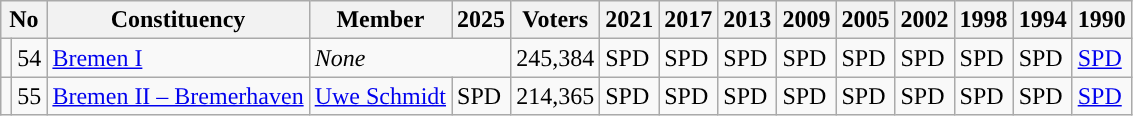<table class="wikitable sortable">
<tr>
<th colspan=2>No</th>
<th>Constituency</th>
<th>Member</th>
<th>2025</th>
<th>Voters</th>
<th>2021</th>
<th>2017</th>
<th>2013</th>
<th>2009</th>
<th>2005</th>
<th>2002</th>
<th>1998</th>
<th>1994</th>
<th>1990</th>
</tr>
<tr>
<td></td>
<td>54</td>
<td><a href='#'>Bremen I</a></td>
<td colspan="2"><em>None</em></td>
<td>245,384</td>
<td bgcolor=>SPD</td>
<td bgcolor=>SPD</td>
<td bgcolor=>SPD</td>
<td bgcolor=>SPD</td>
<td bgcolor=>SPD</td>
<td bgcolor=>SPD</td>
<td bgcolor=>SPD</td>
<td bgcolor=>SPD</td>
<td><a href='#'>SPD</a></td>
</tr>
<tr>
<td style="background-color: "></td>
<td>55</td>
<td><a href='#'>Bremen II – Bremerhaven</a></td>
<td><a href='#'>Uwe Schmidt</a></td>
<td bgcolor=>SPD</td>
<td>214,365</td>
<td bgcolor=>SPD</td>
<td bgcolor=>SPD</td>
<td bgcolor=>SPD</td>
<td bgcolor=>SPD</td>
<td bgcolor=>SPD</td>
<td bgcolor=>SPD</td>
<td bgcolor=>SPD</td>
<td bgcolor=>SPD</td>
<td><a href='#'>SPD</a></td>
</tr>
</table>
